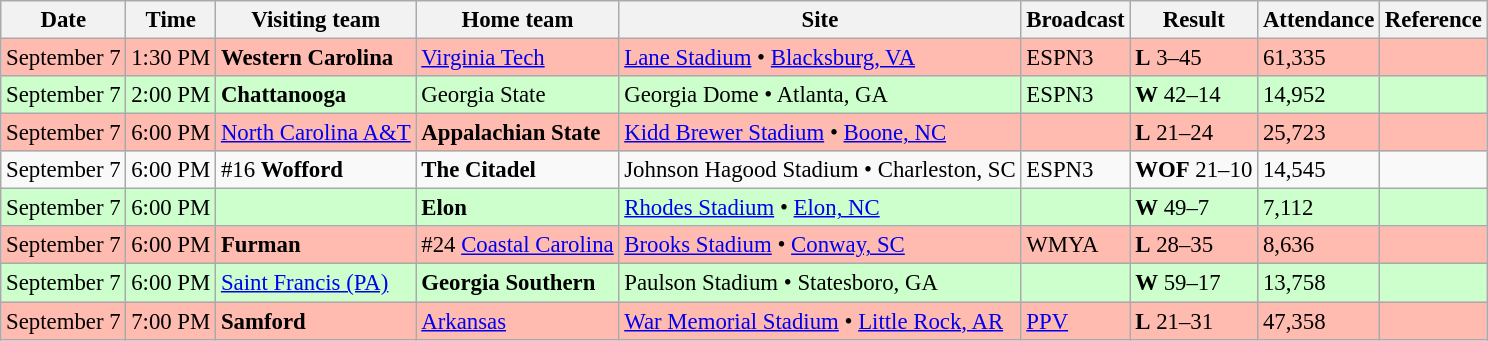<table class="wikitable" style="font-size:95%;">
<tr>
<th>Date</th>
<th>Time</th>
<th>Visiting team</th>
<th>Home team</th>
<th>Site</th>
<th>Broadcast</th>
<th>Result</th>
<th>Attendance</th>
<th class="unsortable">Reference</th>
</tr>
<tr bgcolor=ffbbb>
<td>September 7</td>
<td>1:30 PM</td>
<td><strong>Western Carolina</strong></td>
<td><a href='#'>Virginia Tech</a></td>
<td><a href='#'>Lane Stadium</a> • <a href='#'>Blacksburg, VA</a></td>
<td>ESPN3</td>
<td><strong>L</strong> 3–45</td>
<td>61,335</td>
<td></td>
</tr>
<tr bgcolor=ccffcc>
<td>September 7</td>
<td>2:00 PM</td>
<td><strong>Chattanooga</strong></td>
<td>Georgia State</td>
<td>Georgia Dome • Atlanta, GA</td>
<td>ESPN3</td>
<td><strong>W</strong> 42–14</td>
<td>14,952</td>
<td></td>
</tr>
<tr bgcolor=ffbbb>
<td>September 7</td>
<td>6:00 PM</td>
<td><a href='#'>North Carolina A&T</a></td>
<td><strong>Appalachian State</strong></td>
<td><a href='#'>Kidd Brewer Stadium</a> • <a href='#'>Boone, NC</a></td>
<td></td>
<td><strong>L</strong> 21–24</td>
<td>25,723</td>
<td></td>
</tr>
<tr>
<td>September 7</td>
<td>6:00 PM</td>
<td>#16 <strong>Wofford</strong></td>
<td><strong>The Citadel</strong></td>
<td>Johnson Hagood Stadium • Charleston, SC</td>
<td>ESPN3</td>
<td><strong>WOF</strong> 21–10</td>
<td>14,545</td>
<td></td>
</tr>
<tr bgcolor=ccffcc>
<td>September 7</td>
<td>6:00 PM</td>
<td></td>
<td><strong>Elon</strong></td>
<td><a href='#'>Rhodes Stadium</a> • <a href='#'>Elon, NC</a></td>
<td></td>
<td><strong>W</strong> 49–7</td>
<td>7,112</td>
<td></td>
</tr>
<tr bgcolor=ffbbb>
<td>September 7</td>
<td>6:00 PM</td>
<td><strong>Furman</strong></td>
<td>#24 <a href='#'>Coastal Carolina</a></td>
<td><a href='#'>Brooks Stadium</a> • <a href='#'>Conway, SC</a></td>
<td>WMYA</td>
<td><strong>L</strong> 28–35</td>
<td>8,636</td>
<td></td>
</tr>
<tr bgcolor=ccffcc>
<td>September 7</td>
<td>6:00 PM</td>
<td><a href='#'>Saint Francis (PA)</a></td>
<td><strong>Georgia Southern</strong></td>
<td>Paulson Stadium • Statesboro, GA</td>
<td></td>
<td><strong>W</strong> 59–17</td>
<td>13,758</td>
<td></td>
</tr>
<tr bgcolor=ffbbb>
<td>September 7</td>
<td>7:00 PM</td>
<td><strong>Samford</strong></td>
<td><a href='#'>Arkansas</a></td>
<td><a href='#'>War Memorial Stadium</a> • <a href='#'>Little Rock, AR</a></td>
<td><a href='#'>PPV</a></td>
<td><strong>L</strong> 21–31</td>
<td>47,358</td>
<td></td>
</tr>
</table>
